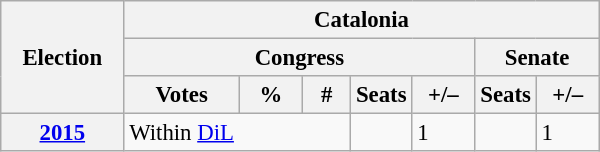<table class="wikitable" style="font-size:95%; text-align:left;">
<tr>
<th rowspan="3" width="75">Election</th>
<th colspan="7">Catalonia</th>
</tr>
<tr>
<th colspan="5">Congress</th>
<th colspan="2">Senate</th>
</tr>
<tr>
<th width="70">Votes</th>
<th width="35">%</th>
<th width="25">#</th>
<th>Seats</th>
<th width="35">+/–</th>
<th>Seats</th>
<th width="35">+/–</th>
</tr>
<tr>
<th><a href='#'>2015</a></th>
<td colspan="3">Within <a href='#'>DiL</a></td>
<td></td>
<td>1</td>
<td></td>
<td>1</td>
</tr>
</table>
